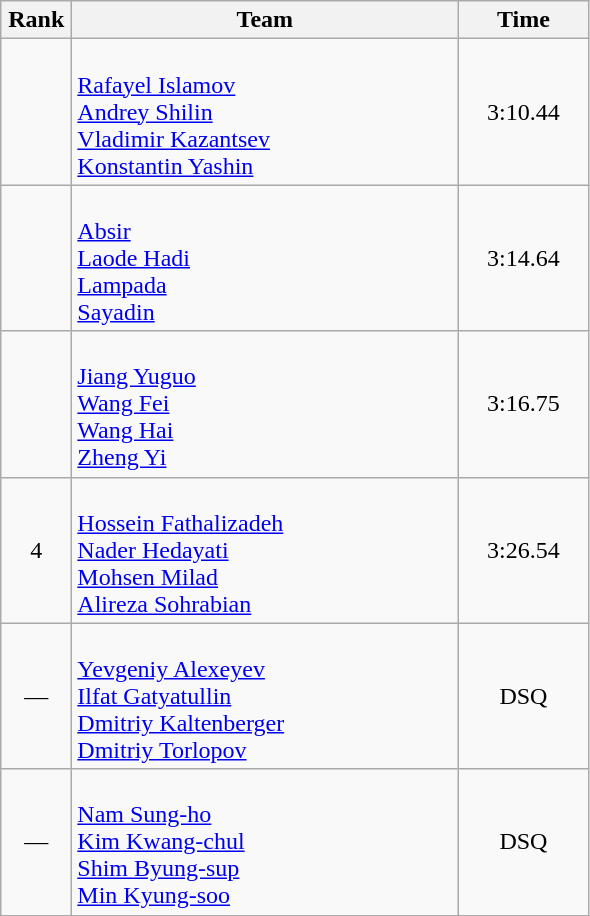<table class=wikitable style="text-align:center">
<tr>
<th width=40>Rank</th>
<th width=250>Team</th>
<th width=80>Time</th>
</tr>
<tr>
<td></td>
<td align=left><br><a href='#'>Rafayel Islamov</a><br><a href='#'>Andrey Shilin</a><br><a href='#'>Vladimir Kazantsev</a><br><a href='#'>Konstantin Yashin</a></td>
<td>3:10.44</td>
</tr>
<tr>
<td></td>
<td align=left><br><a href='#'>Absir</a><br><a href='#'>Laode Hadi</a><br><a href='#'>Lampada</a><br><a href='#'>Sayadin</a></td>
<td>3:14.64</td>
</tr>
<tr>
<td></td>
<td align=left><br><a href='#'>Jiang Yuguo</a><br><a href='#'>Wang Fei</a><br><a href='#'>Wang Hai</a><br><a href='#'>Zheng Yi</a></td>
<td>3:16.75</td>
</tr>
<tr>
<td>4</td>
<td align=left><br><a href='#'>Hossein Fathalizadeh</a><br><a href='#'>Nader Hedayati</a><br><a href='#'>Mohsen Milad</a><br><a href='#'>Alireza Sohrabian</a></td>
<td>3:26.54</td>
</tr>
<tr>
<td>—</td>
<td align=left><br><a href='#'>Yevgeniy Alexeyev</a><br><a href='#'>Ilfat Gatyatullin</a><br><a href='#'>Dmitriy Kaltenberger</a><br><a href='#'>Dmitriy Torlopov</a></td>
<td>DSQ</td>
</tr>
<tr>
<td>—</td>
<td align=left><br><a href='#'>Nam Sung-ho</a><br><a href='#'>Kim Kwang-chul</a><br><a href='#'>Shim Byung-sup</a><br><a href='#'>Min Kyung-soo</a></td>
<td>DSQ</td>
</tr>
</table>
